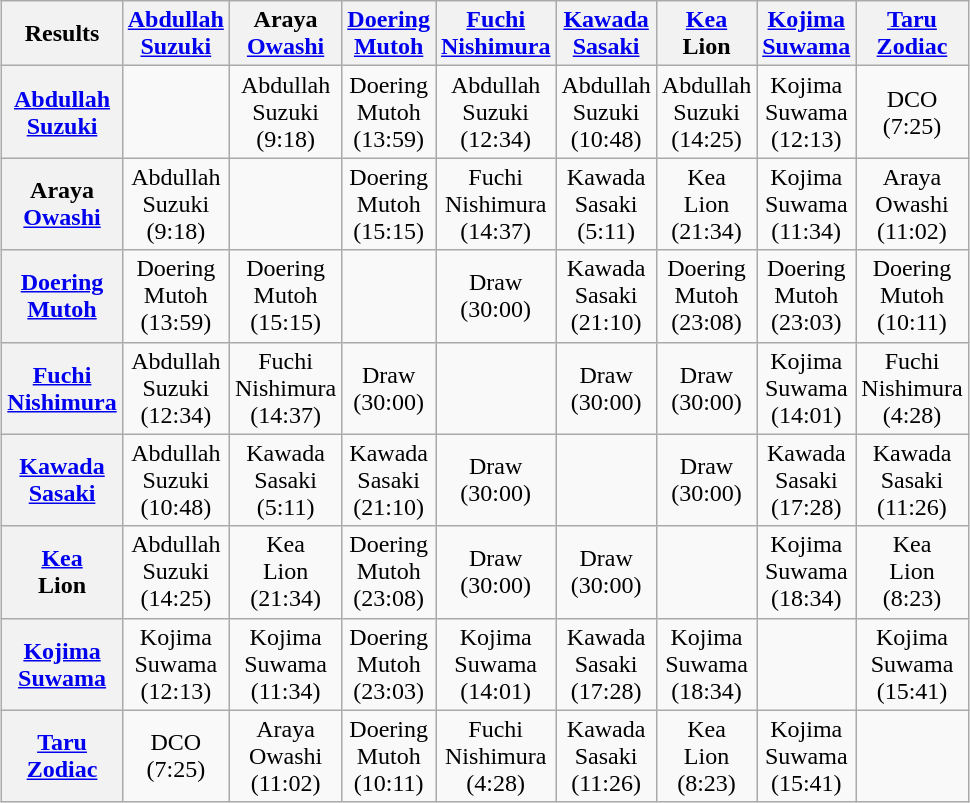<table class="wikitable" style="text-align:center; margin: 1em auto 1em auto">
<tr>
<th>Results</th>
<th><a href='#'>Abdullah</a><br><a href='#'>Suzuki</a></th>
<th>Araya<br><a href='#'>Owashi</a></th>
<th><a href='#'>Doering</a><br><a href='#'>Mutoh</a></th>
<th><a href='#'>Fuchi</a><br><a href='#'>Nishimura</a></th>
<th><a href='#'>Kawada</a><br><a href='#'>Sasaki</a></th>
<th><a href='#'>Kea</a><br>Lion</th>
<th><a href='#'>Kojima</a><br><a href='#'>Suwama</a></th>
<th><a href='#'>Taru</a><br><a href='#'>Zodiac</a></th>
</tr>
<tr>
<th><a href='#'>Abdullah</a><br><a href='#'>Suzuki</a></th>
<td></td>
<td>Abdullah<br>Suzuki<br>(9:18)</td>
<td>Doering<br>Mutoh<br>(13:59)</td>
<td>Abdullah<br>Suzuki<br>(12:34)</td>
<td>Abdullah<br>Suzuki<br>(10:48)</td>
<td>Abdullah<br>Suzuki<br>(14:25)</td>
<td>Kojima<br>Suwama<br>(12:13)</td>
<td>DCO<br>(7:25)</td>
</tr>
<tr>
<th>Araya<br><a href='#'>Owashi</a></th>
<td>Abdullah<br>Suzuki<br>(9:18)</td>
<td></td>
<td>Doering<br>Mutoh<br>(15:15)</td>
<td>Fuchi<br>Nishimura<br>(14:37)</td>
<td>Kawada<br>Sasaki<br>(5:11)</td>
<td>Kea<br>Lion<br>(21:34)</td>
<td>Kojima<br>Suwama<br>(11:34)</td>
<td>Araya<br>Owashi<br>(11:02)</td>
</tr>
<tr>
<th><a href='#'>Doering</a><br><a href='#'>Mutoh</a></th>
<td>Doering<br>Mutoh<br>(13:59)</td>
<td>Doering<br>Mutoh<br>(15:15)</td>
<td></td>
<td>Draw<br>(30:00)</td>
<td>Kawada<br>Sasaki<br>(21:10)</td>
<td>Doering<br>Mutoh<br>(23:08)</td>
<td>Doering<br>Mutoh<br>(23:03)</td>
<td>Doering<br>Mutoh<br>(10:11)</td>
</tr>
<tr>
<th><a href='#'>Fuchi</a><br><a href='#'>Nishimura</a></th>
<td>Abdullah<br>Suzuki<br>(12:34)</td>
<td>Fuchi<br>Nishimura<br>(14:37)</td>
<td>Draw<br>(30:00)</td>
<td></td>
<td>Draw<br>(30:00)</td>
<td>Draw<br>(30:00)</td>
<td>Kojima<br>Suwama<br>(14:01)</td>
<td>Fuchi<br>Nishimura<br>(4:28)</td>
</tr>
<tr>
<th><a href='#'>Kawada</a><br><a href='#'>Sasaki</a></th>
<td>Abdullah<br>Suzuki<br>(10:48)</td>
<td>Kawada<br>Sasaki<br>(5:11)</td>
<td>Kawada<br>Sasaki<br>(21:10)</td>
<td>Draw<br>(30:00)</td>
<td></td>
<td>Draw<br>(30:00)</td>
<td>Kawada<br>Sasaki<br>(17:28)</td>
<td>Kawada<br>Sasaki<br>(11:26)</td>
</tr>
<tr>
<th><a href='#'>Kea</a><br>Lion</th>
<td>Abdullah<br>Suzuki<br>(14:25)</td>
<td>Kea<br>Lion<br>(21:34)</td>
<td>Doering<br>Mutoh<br>(23:08)</td>
<td>Draw<br>(30:00)</td>
<td>Draw<br>(30:00)</td>
<td></td>
<td>Kojima<br>Suwama<br>(18:34)</td>
<td>Kea<br>Lion<br>(8:23)</td>
</tr>
<tr>
<th><a href='#'>Kojima</a><br><a href='#'>Suwama</a></th>
<td>Kojima<br>Suwama<br>(12:13)</td>
<td>Kojima<br>Suwama<br>(11:34)</td>
<td>Doering<br>Mutoh<br>(23:03)</td>
<td>Kojima<br>Suwama<br>(14:01)</td>
<td>Kawada<br>Sasaki<br>(17:28)</td>
<td>Kojima<br>Suwama<br>(18:34)</td>
<td></td>
<td>Kojima<br>Suwama<br>(15:41)</td>
</tr>
<tr>
<th><a href='#'>Taru</a><br><a href='#'>Zodiac</a></th>
<td>DCO<br>(7:25)</td>
<td>Araya<br>Owashi<br>(11:02)</td>
<td>Doering<br>Mutoh<br>(10:11)</td>
<td>Fuchi<br>Nishimura<br>(4:28)</td>
<td>Kawada<br>Sasaki<br>(11:26)</td>
<td>Kea<br>Lion<br>(8:23)</td>
<td>Kojima<br>Suwama<br>(15:41)</td>
<td></td>
</tr>
</table>
